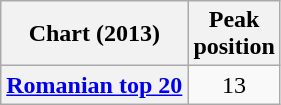<table class="wikitable plainrowheaders" style="text-align:center">
<tr>
<th>Chart (2013)</th>
<th>Peak<br>position</th>
</tr>
<tr>
<th scope="row"><a href='#'>Romanian top 20</a></th>
<td>13</td>
</tr>
</table>
